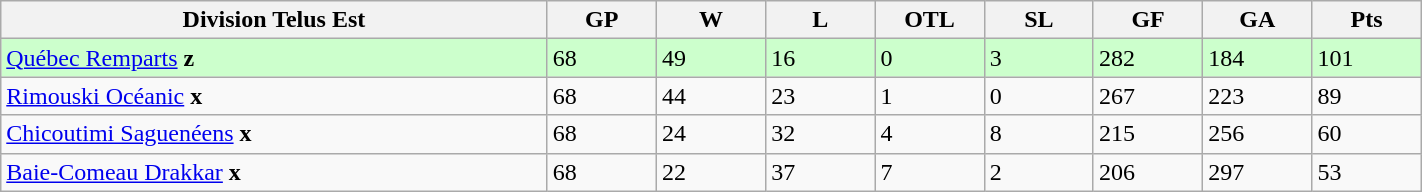<table class="wikitable" style="width: 75%">
<tr>
<th width=25%>Division Telus Est</th>
<th width=5%>GP</th>
<th width=5%>W</th>
<th width=5%>L</th>
<th width=5%>OTL</th>
<th width=5%>SL</th>
<th width=5%>GF</th>
<th width=5%>GA</th>
<th width=5%>Pts</th>
</tr>
<tr bgcolor=#ccffcc>
<td><a href='#'>Québec Remparts</a> <strong>z</strong></td>
<td>68</td>
<td>49</td>
<td>16</td>
<td>0</td>
<td>3</td>
<td>282</td>
<td>184</td>
<td>101</td>
</tr>
<tr>
<td><a href='#'>Rimouski Océanic</a> <strong>x</strong></td>
<td>68</td>
<td>44</td>
<td>23</td>
<td>1</td>
<td>0</td>
<td>267</td>
<td>223</td>
<td>89</td>
</tr>
<tr>
<td><a href='#'>Chicoutimi Saguenéens</a> <strong>x</strong></td>
<td>68</td>
<td>24</td>
<td>32</td>
<td>4</td>
<td>8</td>
<td>215</td>
<td>256</td>
<td>60</td>
</tr>
<tr>
<td><a href='#'>Baie-Comeau Drakkar</a> <strong>x</strong></td>
<td>68</td>
<td>22</td>
<td>37</td>
<td>7</td>
<td>2</td>
<td>206</td>
<td>297</td>
<td>53</td>
</tr>
</table>
